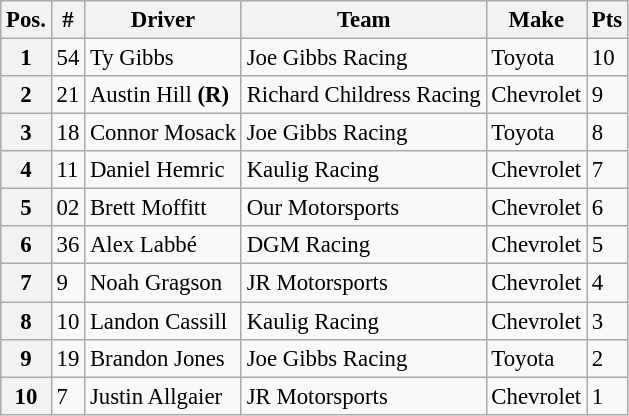<table class="wikitable" style="font-size:95%">
<tr>
<th>Pos.</th>
<th>#</th>
<th>Driver</th>
<th>Team</th>
<th>Make</th>
<th>Pts</th>
</tr>
<tr>
<th>1</th>
<td>54</td>
<td>Ty Gibbs</td>
<td>Joe Gibbs Racing</td>
<td>Toyota</td>
<td>10</td>
</tr>
<tr>
<th>2</th>
<td>21</td>
<td>Austin Hill <strong>(R)</strong></td>
<td>Richard Childress Racing</td>
<td>Chevrolet</td>
<td>9</td>
</tr>
<tr>
<th>3</th>
<td>18</td>
<td>Connor Mosack</td>
<td>Joe Gibbs Racing</td>
<td>Toyota</td>
<td>8</td>
</tr>
<tr>
<th>4</th>
<td>11</td>
<td>Daniel Hemric</td>
<td>Kaulig Racing</td>
<td>Chevrolet</td>
<td>7</td>
</tr>
<tr>
<th>5</th>
<td>02</td>
<td>Brett Moffitt</td>
<td>Our Motorsports</td>
<td>Chevrolet</td>
<td>6</td>
</tr>
<tr>
<th>6</th>
<td>36</td>
<td>Alex Labbé</td>
<td>DGM Racing</td>
<td>Chevrolet</td>
<td>5</td>
</tr>
<tr>
<th>7</th>
<td>9</td>
<td>Noah Gragson</td>
<td>JR Motorsports</td>
<td>Chevrolet</td>
<td>4</td>
</tr>
<tr>
<th>8</th>
<td>10</td>
<td>Landon Cassill</td>
<td>Kaulig Racing</td>
<td>Chevrolet</td>
<td>3</td>
</tr>
<tr>
<th>9</th>
<td>19</td>
<td>Brandon Jones</td>
<td>Joe Gibbs Racing</td>
<td>Toyota</td>
<td>2</td>
</tr>
<tr>
<th>10</th>
<td>7</td>
<td>Justin Allgaier</td>
<td>JR Motorsports</td>
<td>Chevrolet</td>
<td>1</td>
</tr>
</table>
